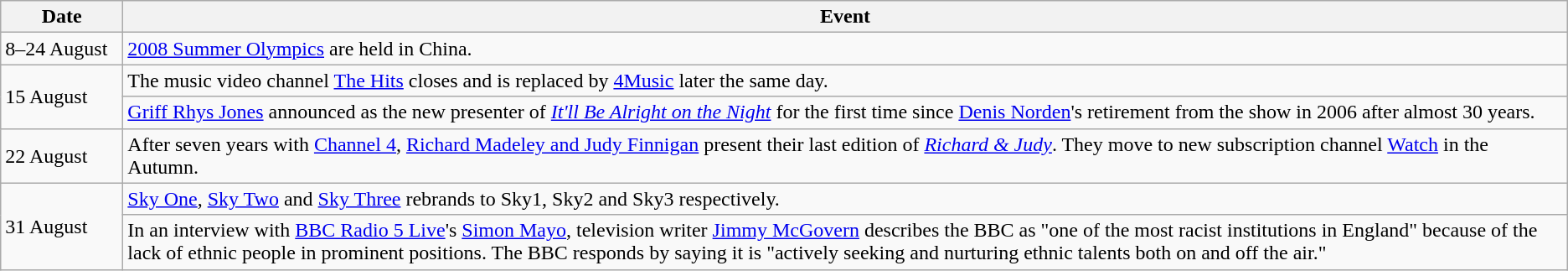<table class="wikitable">
<tr>
<th width=90>Date</th>
<th>Event</th>
</tr>
<tr>
<td>8–24 August</td>
<td><a href='#'>2008 Summer Olympics</a> are held in China.</td>
</tr>
<tr>
<td rowspan=2>15 August</td>
<td>The music video channel <a href='#'>The Hits</a> closes and is replaced by <a href='#'>4Music</a> later the same day.</td>
</tr>
<tr>
<td><a href='#'>Griff Rhys Jones</a> announced as the new presenter of <em><a href='#'>It'll Be Alright on the Night</a></em> for the first time since <a href='#'>Denis Norden</a>'s retirement from the show in 2006 after almost 30 years.</td>
</tr>
<tr>
<td>22 August</td>
<td>After seven years with <a href='#'>Channel 4</a>, <a href='#'>Richard Madeley and Judy Finnigan</a> present their last edition of <em><a href='#'>Richard & Judy</a></em>. They move to new subscription channel <a href='#'>Watch</a> in the Autumn.</td>
</tr>
<tr>
<td rowspan=2>31 August</td>
<td><a href='#'>Sky One</a>, <a href='#'>Sky Two</a> and <a href='#'>Sky Three</a> rebrands to Sky1, Sky2 and Sky3 respectively.</td>
</tr>
<tr>
<td>In an interview with <a href='#'>BBC Radio 5 Live</a>'s <a href='#'>Simon Mayo</a>, television writer <a href='#'>Jimmy McGovern</a> describes the BBC as "one of the most racist institutions in England" because of the lack of ethnic people in prominent positions. The BBC responds by saying it is "actively seeking and nurturing ethnic talents both on and off the air."</td>
</tr>
</table>
